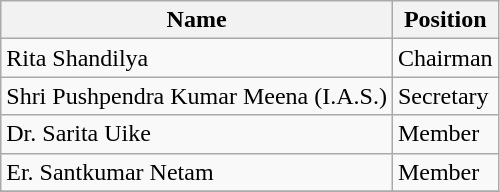<table class="wikitable">
<tr>
<th>Name</th>
<th>Position</th>
</tr>
<tr>
<td>Rita Shandilya</td>
<td>Chairman</td>
</tr>
<tr>
<td>Shri Pushpendra Kumar Meena (I.A.S.)</td>
<td>Secretary</td>
</tr>
<tr>
<td>Dr. Sarita Uike</td>
<td>Member</td>
</tr>
<tr>
<td>Er. Santkumar Netam</td>
<td>Member</td>
</tr>
<tr>
</tr>
</table>
